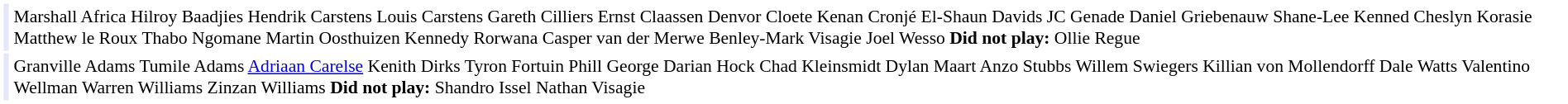<table cellpadding="2" style="border: 1px solid white; font-size:90%;">
<tr>
<td colspan="2" align="right" bgcolor="lavender"></td>
<td align="left">Marshall Africa Hilroy Baadjies Hendrik Carstens Louis Carstens Gareth Cilliers Ernst Claassen Denvor Cloete Kenan Cronjé El-Shaun Davids JC Genade Daniel Griebenauw Shane-Lee Kenned Cheslyn Korasie Matthew le Roux Thabo Ngomane Martin Oosthuizen Kennedy Rorwana Casper van der Merwe Benley-Mark Visagie Joel Wesso <strong>Did not play:</strong> Ollie Regue</td>
</tr>
<tr>
<td colspan="2" align="right" bgcolor="lavender"></td>
<td align="left">Granville Adams Tumile Adams <a href='#'>Adriaan Carelse</a> Kenith Dirks Tyron Fortuin Phill George Darian Hock Chad Kleinsmidt Dylan Maart Anzo Stubbs Willem Swiegers Killian von Mollendorff Dale Watts Valentino Wellman Warren Williams Zinzan Williams <strong>Did not play:</strong> Shandro Issel Nathan Visagie</td>
</tr>
</table>
